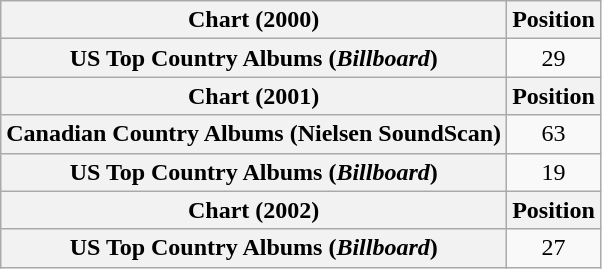<table class="wikitable plainrowheaders" style="text-align:center">
<tr>
<th scope="col">Chart (2000)</th>
<th scope="col">Position</th>
</tr>
<tr>
<th scope="row">US Top Country Albums (<em>Billboard</em>)</th>
<td>29</td>
</tr>
<tr>
<th scope="col">Chart (2001)</th>
<th scope="col">Position</th>
</tr>
<tr>
<th scope="row">Canadian Country Albums (Nielsen SoundScan)</th>
<td>63</td>
</tr>
<tr>
<th scope="row">US Top Country Albums (<em>Billboard</em>)</th>
<td>19</td>
</tr>
<tr>
<th scope="col">Chart (2002)</th>
<th scope="col">Position</th>
</tr>
<tr>
<th scope="row">US Top Country Albums (<em>Billboard</em>)</th>
<td>27</td>
</tr>
</table>
